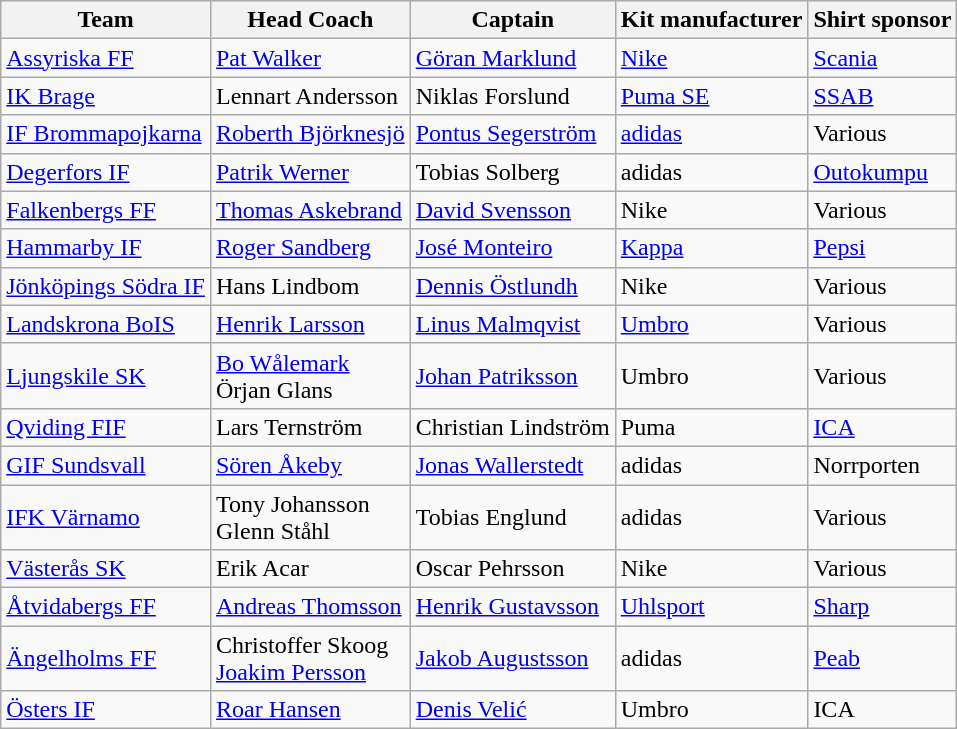<table class="wikitable sortable">
<tr>
<th>Team</th>
<th>Head Coach</th>
<th>Captain</th>
<th>Kit manufacturer</th>
<th>Shirt sponsor</th>
</tr>
<tr>
<td><a href='#'>Assyriska FF</a></td>
<td> <a href='#'>Pat Walker</a></td>
<td> <a href='#'>Göran Marklund</a></td>
<td><a href='#'>Nike</a></td>
<td><a href='#'>Scania</a></td>
</tr>
<tr>
<td><a href='#'>IK Brage</a></td>
<td> Lennart Andersson</td>
<td> Niklas Forslund</td>
<td><a href='#'>Puma SE</a></td>
<td><a href='#'>SSAB</a></td>
</tr>
<tr>
<td><a href='#'>IF Brommapojkarna</a></td>
<td> <a href='#'>Roberth Björknesjö</a></td>
<td> <a href='#'>Pontus Segerström</a></td>
<td><a href='#'>adidas</a></td>
<td>Various</td>
</tr>
<tr>
<td><a href='#'>Degerfors IF</a></td>
<td> <a href='#'>Patrik Werner</a></td>
<td> Tobias Solberg</td>
<td>adidas</td>
<td><a href='#'>Outokumpu</a></td>
</tr>
<tr>
<td><a href='#'>Falkenbergs FF</a></td>
<td> <a href='#'>Thomas Askebrand</a></td>
<td> <a href='#'>David Svensson</a></td>
<td>Nike</td>
<td>Various</td>
</tr>
<tr>
<td><a href='#'>Hammarby IF</a></td>
<td> <a href='#'>Roger Sandberg</a></td>
<td> <a href='#'>José Monteiro</a></td>
<td><a href='#'>Kappa</a></td>
<td><a href='#'>Pepsi</a></td>
</tr>
<tr>
<td><a href='#'>Jönköpings Södra IF</a></td>
<td> Hans Lindbom</td>
<td> <a href='#'>Dennis Östlundh</a></td>
<td>Nike</td>
<td>Various</td>
</tr>
<tr>
<td><a href='#'>Landskrona BoIS</a></td>
<td> <a href='#'>Henrik Larsson</a></td>
<td> <a href='#'>Linus Malmqvist</a></td>
<td><a href='#'>Umbro</a></td>
<td>Various</td>
</tr>
<tr>
<td><a href='#'>Ljungskile SK</a></td>
<td> <a href='#'>Bo Wålemark</a><br> Örjan Glans</td>
<td> <a href='#'>Johan Patriksson</a></td>
<td>Umbro</td>
<td>Various</td>
</tr>
<tr>
<td><a href='#'>Qviding FIF</a></td>
<td> Lars Ternström</td>
<td> Christian Lindström</td>
<td>Puma</td>
<td><a href='#'>ICA</a></td>
</tr>
<tr>
<td><a href='#'>GIF Sundsvall</a></td>
<td> <a href='#'>Sören Åkeby</a></td>
<td> <a href='#'>Jonas Wallerstedt</a></td>
<td>adidas</td>
<td>Norrporten</td>
</tr>
<tr>
<td><a href='#'>IFK Värnamo</a></td>
<td> Tony Johansson<br> Glenn Ståhl</td>
<td> Tobias Englund</td>
<td>adidas</td>
<td>Various</td>
</tr>
<tr>
<td><a href='#'>Västerås SK</a></td>
<td> Erik Acar</td>
<td> Oscar Pehrsson</td>
<td>Nike</td>
<td>Various</td>
</tr>
<tr>
<td><a href='#'>Åtvidabergs FF</a></td>
<td> <a href='#'>Andreas Thomsson</a></td>
<td> <a href='#'>Henrik Gustavsson</a></td>
<td><a href='#'>Uhlsport</a></td>
<td><a href='#'>Sharp</a></td>
</tr>
<tr>
<td><a href='#'>Ängelholms FF</a></td>
<td> Christoffer Skoog<br> <a href='#'>Joakim Persson</a></td>
<td> <a href='#'>Jakob Augustsson</a></td>
<td>adidas</td>
<td><a href='#'>Peab</a></td>
</tr>
<tr>
<td><a href='#'>Östers IF</a></td>
<td> <a href='#'>Roar Hansen</a></td>
<td> <a href='#'>Denis Velić</a></td>
<td>Umbro</td>
<td>ICA</td>
</tr>
</table>
